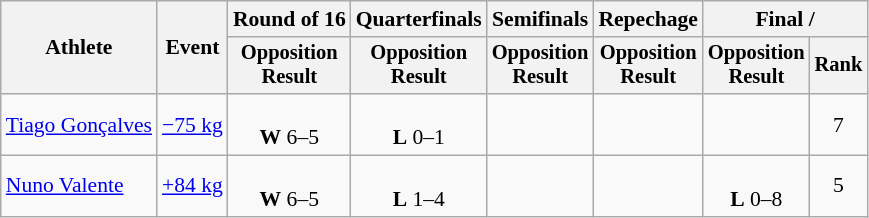<table class="wikitable" style="font-size:90%">
<tr>
<th rowspan="2">Athlete</th>
<th rowspan="2">Event</th>
<th>Round of 16</th>
<th>Quarterfinals</th>
<th>Semifinals</th>
<th>Repechage</th>
<th colspan=2>Final / </th>
</tr>
<tr style="font-size:95%">
<th>Opposition<br>Result</th>
<th>Opposition<br>Result</th>
<th>Opposition<br>Result</th>
<th>Opposition<br>Result</th>
<th>Opposition<br>Result</th>
<th>Rank</th>
</tr>
<tr align=center>
<td align=left><a href='#'>Tiago Gonçalves</a></td>
<td align=left><a href='#'>−75 kg</a></td>
<td><br><strong>W</strong> 6–5</td>
<td><br><strong>L</strong> 0–1</td>
<td></td>
<td></td>
<td></td>
<td>7</td>
</tr>
<tr align=center>
<td align=left><a href='#'>Nuno Valente</a></td>
<td align=left><a href='#'>+84 kg</a></td>
<td><br><strong>W</strong> 6–5</td>
<td><br><strong>L</strong> 1–4</td>
<td></td>
<td></td>
<td><br><strong>L</strong> 0–8</td>
<td>5</td>
</tr>
</table>
